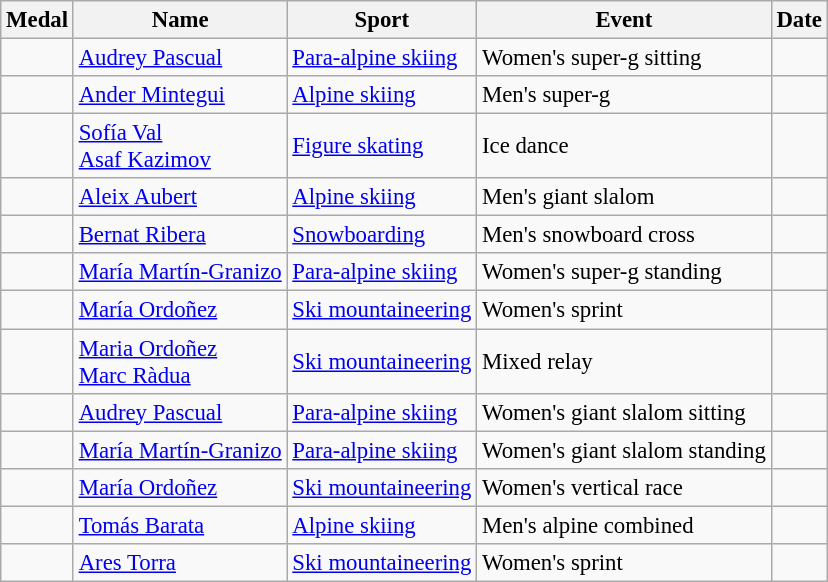<table class="wikitable sortable" style="font-size:95%;">
<tr>
<th>Medal</th>
<th>Name</th>
<th>Sport</th>
<th>Event</th>
<th>Date</th>
</tr>
<tr>
<td></td>
<td><a href='#'>Audrey Pascual</a></td>
<td><a href='#'>Para-alpine skiing</a></td>
<td>Women's super-g sitting</td>
<td></td>
</tr>
<tr>
<td></td>
<td><a href='#'>Ander Mintegui</a></td>
<td><a href='#'>Alpine skiing</a></td>
<td>Men's super-g</td>
<td></td>
</tr>
<tr>
<td></td>
<td><a href='#'>Sofía Val</a><br><a href='#'>Asaf Kazimov</a></td>
<td><a href='#'>Figure skating</a></td>
<td>Ice dance</td>
<td></td>
</tr>
<tr>
<td></td>
<td><a href='#'>Aleix Aubert</a></td>
<td><a href='#'>Alpine skiing</a></td>
<td>Men's giant slalom</td>
<td></td>
</tr>
<tr>
<td></td>
<td><a href='#'>Bernat Ribera</a></td>
<td><a href='#'>Snowboarding</a></td>
<td>Men's snowboard cross</td>
<td></td>
</tr>
<tr>
<td></td>
<td><a href='#'>María Martín-Granizo</a></td>
<td><a href='#'>Para-alpine skiing</a></td>
<td>Women's super-g standing</td>
<td></td>
</tr>
<tr>
<td></td>
<td><a href='#'>María Ordoñez</a></td>
<td><a href='#'>Ski mountaineering</a></td>
<td>Women's sprint</td>
<td></td>
</tr>
<tr>
<td></td>
<td><a href='#'>Maria Ordoñez</a><br><a href='#'>Marc Ràdua</a></td>
<td><a href='#'>Ski mountaineering</a></td>
<td>Mixed relay</td>
<td></td>
</tr>
<tr>
<td></td>
<td><a href='#'>Audrey Pascual</a></td>
<td><a href='#'>Para-alpine skiing</a></td>
<td>Women's giant slalom sitting</td>
<td></td>
</tr>
<tr>
<td></td>
<td><a href='#'>María Martín-Granizo</a></td>
<td><a href='#'>Para-alpine skiing</a></td>
<td>Women's giant slalom standing</td>
<td></td>
</tr>
<tr>
<td></td>
<td><a href='#'>María Ordoñez</a></td>
<td><a href='#'>Ski mountaineering</a></td>
<td>Women's vertical race</td>
<td></td>
</tr>
<tr>
<td></td>
<td><a href='#'>Tomás Barata</a></td>
<td><a href='#'>Alpine skiing</a></td>
<td>Men's alpine combined</td>
<td></td>
</tr>
<tr>
<td></td>
<td><a href='#'>Ares Torra</a></td>
<td><a href='#'>Ski mountaineering</a></td>
<td>Women's sprint</td>
<td></td>
</tr>
</table>
